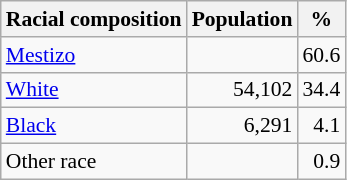<table class="wikitable" style="font-size: 90%;">
<tr>
<th>Racial composition</th>
<th>Population</th>
<th>%</th>
</tr>
<tr>
<td><a href='#'>Mestizo</a></td>
<td></td>
<td style="text-align:right;">60.6</td>
</tr>
<tr>
<td><a href='#'>White</a></td>
<td style="text-align:right;">54,102</td>
<td style="text-align:right;">34.4</td>
</tr>
<tr>
<td><a href='#'>Black</a></td>
<td style="text-align:right;">6,291</td>
<td style="text-align:right;">4.1</td>
</tr>
<tr>
<td>Other race</td>
<td></td>
<td style="text-align:right;">0.9</td>
</tr>
</table>
